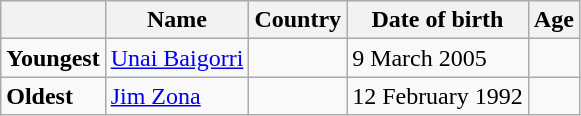<table class="wikitable">
<tr>
<th></th>
<th><strong>Name</strong></th>
<th><strong>Country</strong></th>
<th><strong>Date of birth</strong></th>
<th><strong>Age</strong></th>
</tr>
<tr>
<td><strong>Youngest</strong></td>
<td><a href='#'>Unai Baigorri</a></td>
<td></td>
<td>9 March 2005</td>
<td></td>
</tr>
<tr>
<td><strong>Oldest</strong></td>
<td><a href='#'>Jim Zona</a></td>
<td></td>
<td>12 February 1992</td>
<td></td>
</tr>
</table>
